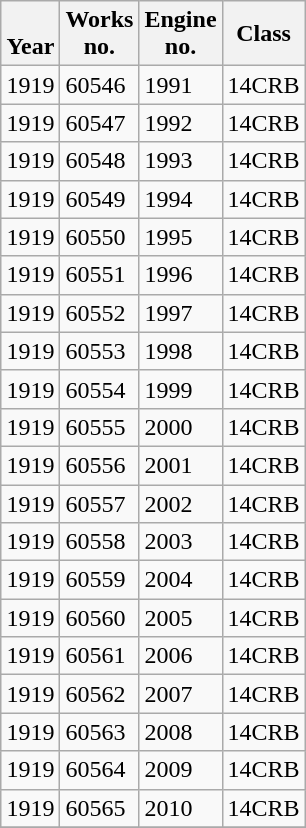<table class="wikitable collapsible collapsed sortable" style="margin:0.5em auto; font-size:100%;">
<tr>
<th><br>Year</th>
<th>Works<br>no.</th>
<th>Engine<br>no.</th>
<th>Class<br></th>
</tr>
<tr>
<td>1919</td>
<td>60546</td>
<td>1991</td>
<td>14CRB</td>
</tr>
<tr>
<td>1919</td>
<td>60547</td>
<td>1992</td>
<td>14CRB</td>
</tr>
<tr>
<td>1919</td>
<td>60548</td>
<td>1993</td>
<td>14CRB</td>
</tr>
<tr>
<td>1919</td>
<td>60549</td>
<td>1994</td>
<td>14CRB</td>
</tr>
<tr>
<td>1919</td>
<td>60550</td>
<td>1995</td>
<td>14CRB</td>
</tr>
<tr>
<td>1919</td>
<td>60551</td>
<td>1996</td>
<td>14CRB</td>
</tr>
<tr>
<td>1919</td>
<td>60552</td>
<td>1997</td>
<td>14CRB</td>
</tr>
<tr>
<td>1919</td>
<td>60553</td>
<td>1998</td>
<td>14CRB</td>
</tr>
<tr>
<td>1919</td>
<td>60554</td>
<td>1999</td>
<td>14CRB</td>
</tr>
<tr>
<td>1919</td>
<td>60555</td>
<td>2000</td>
<td>14CRB</td>
</tr>
<tr>
<td>1919</td>
<td>60556</td>
<td>2001</td>
<td>14CRB</td>
</tr>
<tr>
<td>1919</td>
<td>60557</td>
<td>2002</td>
<td>14CRB</td>
</tr>
<tr>
<td>1919</td>
<td>60558</td>
<td>2003</td>
<td>14CRB</td>
</tr>
<tr>
<td>1919</td>
<td>60559</td>
<td>2004</td>
<td>14CRB</td>
</tr>
<tr>
<td>1919</td>
<td>60560</td>
<td>2005</td>
<td>14CRB</td>
</tr>
<tr>
<td>1919</td>
<td>60561</td>
<td>2006</td>
<td>14CRB</td>
</tr>
<tr>
<td>1919</td>
<td>60562</td>
<td>2007</td>
<td>14CRB</td>
</tr>
<tr>
<td>1919</td>
<td>60563</td>
<td>2008</td>
<td>14CRB</td>
</tr>
<tr>
<td>1919</td>
<td>60564</td>
<td>2009</td>
<td>14CRB</td>
</tr>
<tr>
<td>1919</td>
<td>60565</td>
<td>2010</td>
<td>14CRB</td>
</tr>
<tr>
</tr>
</table>
